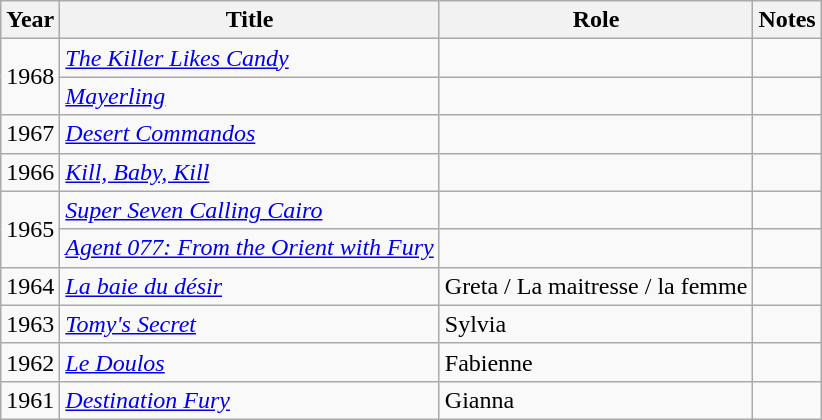<table class="wikitable sortable">
<tr>
<th>Year</th>
<th>Title</th>
<th>Role</th>
<th class="unsortable">Notes</th>
</tr>
<tr '>
<td rowspan=2>1968</td>
<td><em><a href='#'>The Killer Likes Candy</a></em></td>
<td></td>
<td></td>
</tr>
<tr>
<td><em><a href='#'>Mayerling</a></em></td>
<td></td>
<td></td>
</tr>
<tr>
<td>1967</td>
<td><em><a href='#'>Desert Commandos</a></em></td>
<td></td>
<td></td>
</tr>
<tr>
<td>1966</td>
<td><em><a href='#'>Kill, Baby, Kill</a></em></td>
<td></td>
<td></td>
</tr>
<tr>
<td rowspan=2>1965</td>
<td><em><a href='#'>Super Seven Calling Cairo</a></em></td>
<td></td>
<td></td>
</tr>
<tr>
<td><em><a href='#'>Agent 077: From the Orient with Fury</a></em></td>
<td></td>
</tr>
<tr>
<td>1964</td>
<td><em><a href='#'>La baie du désir</a></em></td>
<td>Greta / La maitresse / la femme</td>
<td></td>
</tr>
<tr>
<td>1963</td>
<td><em><a href='#'>Tomy's Secret</a></em></td>
<td>Sylvia</td>
<td></td>
</tr>
<tr>
<td>1962</td>
<td><em><a href='#'>Le Doulos</a></em></td>
<td>Fabienne</td>
<td></td>
</tr>
<tr>
<td>1961</td>
<td><em><a href='#'>Destination Fury</a></em></td>
<td>Gianna</td>
<td></td>
</tr>
</table>
